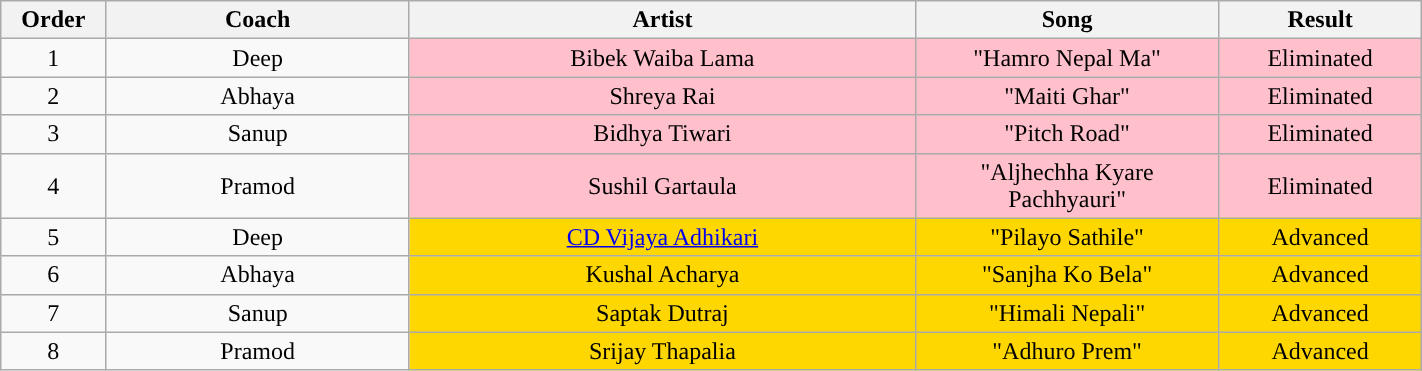<table class="wikitable plainrowheaders" style="text-align:center; width:75%;">
<tr>
<th scope="col" style="width:05%;">Order</th>
<th scope="col" style="width:15%;">Coach</th>
<th scope="col" style="width:25%;">Artist</th>
<th scope="col" style="width:15%;">Song</th>
<th scope="col" style="width:10%;">Result</th>
</tr>
<tr>
<td scope="row">1</td>
<td>Deep</td>
<td style="background:pink">Bibek Waiba Lama</td>
<td style="background:pink">"Hamro Nepal Ma"</td>
<td style="background:pink">Eliminated</td>
</tr>
<tr>
<td scope="row">2</td>
<td>Abhaya</td>
<td style="background:pink">Shreya Rai</td>
<td style="background:pink">"Maiti Ghar"</td>
<td style="background:pink">Eliminated</td>
</tr>
<tr>
<td scope="row">3</td>
<td>Sanup</td>
<td style="background:pink">Bidhya Tiwari</td>
<td style="background:pink">"Pitch Road"</td>
<td style="background:pink">Eliminated</td>
</tr>
<tr>
<td scope="row">4</td>
<td>Pramod</td>
<td style="background:pink">Sushil Gartaula</td>
<td style="background:pink">"Aljhechha Kyare Pachhyauri"</td>
<td style="background:pink">Eliminated</td>
</tr>
<tr>
<td scope="row">5</td>
<td>Deep</td>
<td style="background:gold"><a href='#'>CD Vijaya Adhikari</a></td>
<td style="background:gold">"Pilayo Sathile"</td>
<td style="background:gold">Advanced</td>
</tr>
<tr>
<td scope="row">6</td>
<td>Abhaya</td>
<td style="background:gold">Kushal Acharya</td>
<td style="background:gold">"Sanjha Ko Bela"</td>
<td style="background:gold">Advanced</td>
</tr>
<tr>
<td scope="row">7</td>
<td>Sanup</td>
<td style="background:gold">Saptak Dutraj</td>
<td style="background:gold">"Himali Nepali"</td>
<td style="background:gold">Advanced</td>
</tr>
<tr>
<td scope="row">8</td>
<td>Pramod</td>
<td style="background:gold">Srijay Thapalia</td>
<td style="background:gold">"Adhuro Prem"</td>
<td style="background:gold">Advanced</td>
</tr>
</table>
